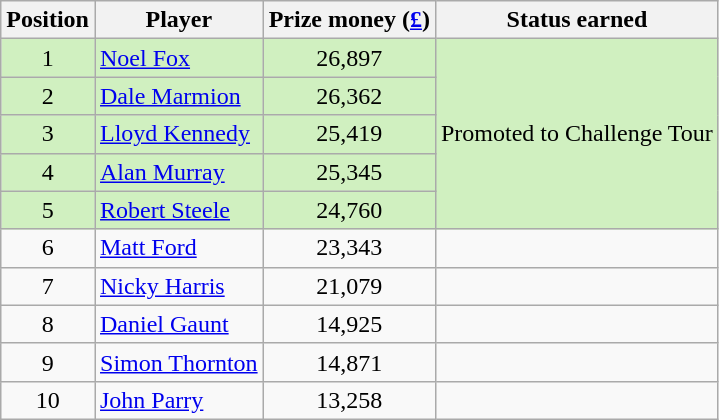<table class=wikitable>
<tr>
<th>Position</th>
<th>Player</th>
<th>Prize money (<a href='#'>£</a>)</th>
<th>Status earned</th>
</tr>
<tr style="background:#D0F0C0;">
<td align=center>1</td>
<td> <a href='#'>Noel Fox</a></td>
<td align=center>26,897</td>
<td rowspan=5>Promoted to Challenge Tour</td>
</tr>
<tr style="background:#D0F0C0;">
<td align=center>2</td>
<td> <a href='#'>Dale Marmion</a></td>
<td align=center>26,362</td>
</tr>
<tr style="background:#D0F0C0;">
<td align=center>3</td>
<td> <a href='#'>Lloyd Kennedy</a></td>
<td align=center>25,419</td>
</tr>
<tr style="background:#D0F0C0;">
<td align=center>4</td>
<td> <a href='#'>Alan Murray</a></td>
<td align=center>25,345</td>
</tr>
<tr style="background:#D0F0C0;">
<td align=center>5</td>
<td> <a href='#'>Robert Steele</a></td>
<td align=center>24,760</td>
</tr>
<tr>
<td align=center>6</td>
<td> <a href='#'>Matt Ford</a></td>
<td align=center>23,343</td>
<td></td>
</tr>
<tr>
<td align=center>7</td>
<td> <a href='#'>Nicky Harris</a></td>
<td align=center>21,079</td>
<td></td>
</tr>
<tr>
<td align=center>8</td>
<td> <a href='#'>Daniel Gaunt</a></td>
<td align=center>14,925</td>
<td></td>
</tr>
<tr>
<td align=center>9</td>
<td> <a href='#'>Simon Thornton</a></td>
<td align=center>14,871</td>
<td></td>
</tr>
<tr>
<td align=center>10</td>
<td> <a href='#'>John Parry</a></td>
<td align=center>13,258</td>
<td></td>
</tr>
</table>
